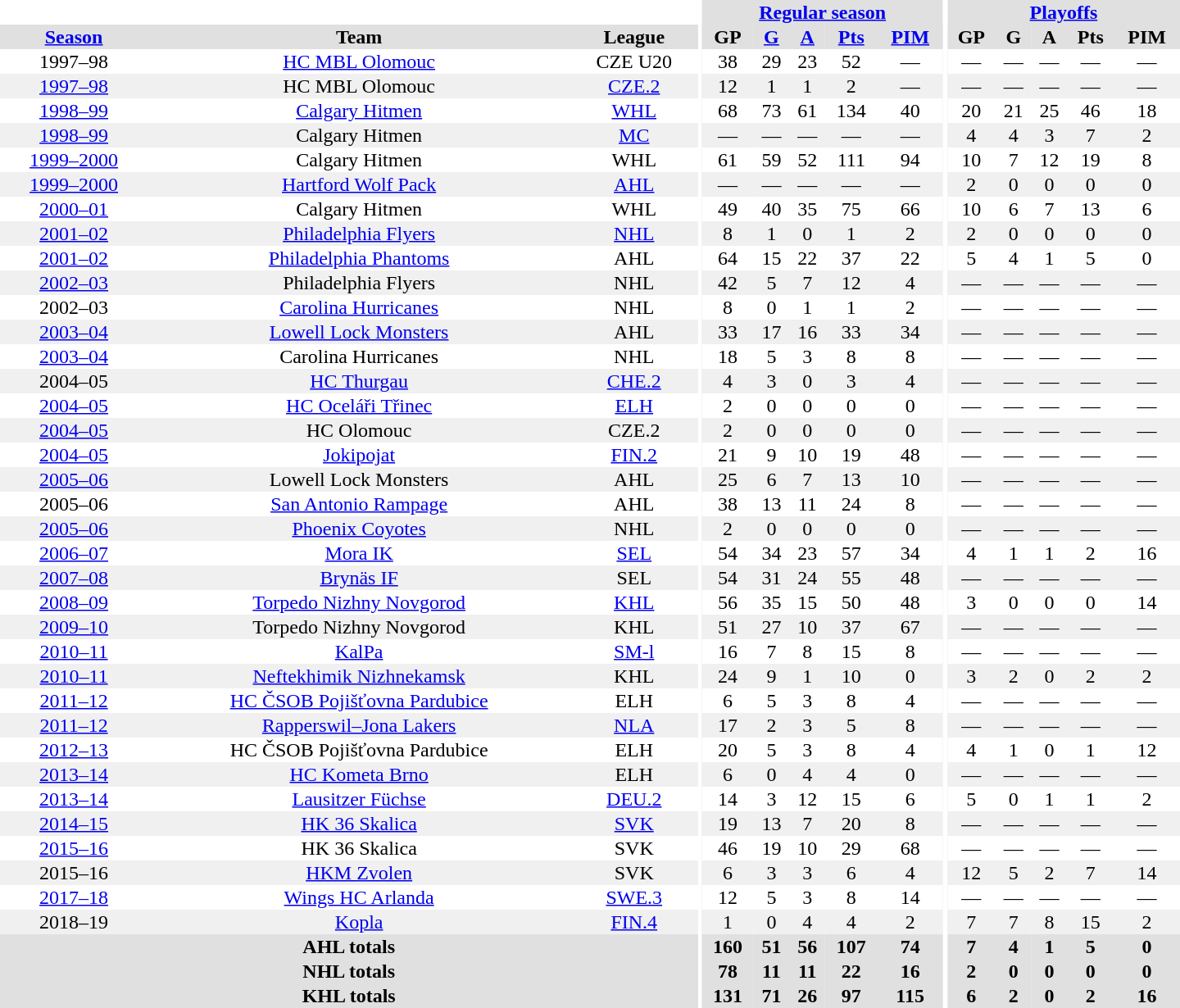<table border="0" cellpadding="1" cellspacing="0" style="text-align:center; width:60em">
<tr bgcolor="#e0e0e0">
<th colspan="3" bgcolor="#ffffff"></th>
<th rowspan="99" bgcolor="#ffffff"></th>
<th colspan="5"><a href='#'>Regular season</a></th>
<th rowspan="99" bgcolor="#ffffff"></th>
<th colspan="5"><a href='#'>Playoffs</a></th>
</tr>
<tr bgcolor="#e0e0e0">
<th><a href='#'>Season</a></th>
<th>Team</th>
<th>League</th>
<th>GP</th>
<th><a href='#'>G</a></th>
<th><a href='#'>A</a></th>
<th><a href='#'>Pts</a></th>
<th><a href='#'>PIM</a></th>
<th>GP</th>
<th>G</th>
<th>A</th>
<th>Pts</th>
<th>PIM</th>
</tr>
<tr>
<td>1997–98</td>
<td><a href='#'>HC MBL Olomouc</a></td>
<td>CZE U20</td>
<td>38</td>
<td>29</td>
<td>23</td>
<td>52</td>
<td>—</td>
<td>—</td>
<td>—</td>
<td>—</td>
<td>—</td>
<td>—</td>
</tr>
<tr style="background:#f0f0f0;">
<td><a href='#'>1997–98</a></td>
<td>HC MBL Olomouc</td>
<td><a href='#'>CZE.2</a></td>
<td>12</td>
<td>1</td>
<td>1</td>
<td>2</td>
<td>—</td>
<td>—</td>
<td>—</td>
<td>—</td>
<td>—</td>
<td>—</td>
</tr>
<tr>
<td><a href='#'>1998–99</a></td>
<td><a href='#'>Calgary Hitmen</a></td>
<td><a href='#'>WHL</a></td>
<td>68</td>
<td>73</td>
<td>61</td>
<td>134</td>
<td>40</td>
<td>20</td>
<td>21</td>
<td>25</td>
<td>46</td>
<td>18</td>
</tr>
<tr style="background:#f0f0f0;">
<td><a href='#'>1998–99</a></td>
<td>Calgary Hitmen</td>
<td><a href='#'>MC</a></td>
<td>—</td>
<td>—</td>
<td>—</td>
<td>—</td>
<td>—</td>
<td>4</td>
<td>4</td>
<td>3</td>
<td>7</td>
<td>2</td>
</tr>
<tr>
<td><a href='#'>1999–2000</a></td>
<td>Calgary Hitmen</td>
<td>WHL</td>
<td>61</td>
<td>59</td>
<td>52</td>
<td>111</td>
<td>94</td>
<td>10</td>
<td>7</td>
<td>12</td>
<td>19</td>
<td>8</td>
</tr>
<tr style="background:#f0f0f0;">
<td><a href='#'>1999–2000</a></td>
<td><a href='#'>Hartford Wolf Pack</a></td>
<td><a href='#'>AHL</a></td>
<td>—</td>
<td>—</td>
<td>—</td>
<td>—</td>
<td>—</td>
<td>2</td>
<td>0</td>
<td>0</td>
<td>0</td>
<td>0</td>
</tr>
<tr>
<td><a href='#'>2000–01</a></td>
<td>Calgary Hitmen</td>
<td>WHL</td>
<td>49</td>
<td>40</td>
<td>35</td>
<td>75</td>
<td>66</td>
<td>10</td>
<td>6</td>
<td>7</td>
<td>13</td>
<td>6</td>
</tr>
<tr style="background:#f0f0f0;">
<td><a href='#'>2001–02</a></td>
<td><a href='#'>Philadelphia Flyers</a></td>
<td><a href='#'>NHL</a></td>
<td>8</td>
<td>1</td>
<td>0</td>
<td>1</td>
<td>2</td>
<td>2</td>
<td>0</td>
<td>0</td>
<td>0</td>
<td>0</td>
</tr>
<tr>
<td><a href='#'>2001–02</a></td>
<td><a href='#'>Philadelphia Phantoms</a></td>
<td>AHL</td>
<td>64</td>
<td>15</td>
<td>22</td>
<td>37</td>
<td>22</td>
<td>5</td>
<td>4</td>
<td>1</td>
<td>5</td>
<td>0</td>
</tr>
<tr style="background:#f0f0f0;">
<td><a href='#'>2002–03</a></td>
<td>Philadelphia Flyers</td>
<td>NHL</td>
<td>42</td>
<td>5</td>
<td>7</td>
<td>12</td>
<td>4</td>
<td>—</td>
<td>—</td>
<td>—</td>
<td>—</td>
<td>—</td>
</tr>
<tr>
<td>2002–03</td>
<td><a href='#'>Carolina Hurricanes</a></td>
<td>NHL</td>
<td>8</td>
<td>0</td>
<td>1</td>
<td>1</td>
<td>2</td>
<td>—</td>
<td>—</td>
<td>—</td>
<td>—</td>
<td>—</td>
</tr>
<tr style="background:#f0f0f0;">
<td><a href='#'>2003–04</a></td>
<td><a href='#'>Lowell Lock Monsters</a></td>
<td>AHL</td>
<td>33</td>
<td>17</td>
<td>16</td>
<td>33</td>
<td>34</td>
<td>—</td>
<td>—</td>
<td>—</td>
<td>—</td>
<td>—</td>
</tr>
<tr>
<td><a href='#'>2003–04</a></td>
<td>Carolina Hurricanes</td>
<td>NHL</td>
<td>18</td>
<td>5</td>
<td>3</td>
<td>8</td>
<td>8</td>
<td>—</td>
<td>—</td>
<td>—</td>
<td>—</td>
<td>—</td>
</tr>
<tr style="background:#f0f0f0;">
<td>2004–05</td>
<td><a href='#'>HC Thurgau</a></td>
<td><a href='#'>CHE.2</a></td>
<td>4</td>
<td>3</td>
<td>0</td>
<td>3</td>
<td>4</td>
<td>—</td>
<td>—</td>
<td>—</td>
<td>—</td>
<td>—</td>
</tr>
<tr>
<td><a href='#'>2004–05</a></td>
<td><a href='#'>HC Oceláři Třinec</a></td>
<td><a href='#'>ELH</a></td>
<td>2</td>
<td>0</td>
<td>0</td>
<td>0</td>
<td>0</td>
<td>—</td>
<td>—</td>
<td>—</td>
<td>—</td>
<td>—</td>
</tr>
<tr style="background:#f0f0f0;">
<td><a href='#'>2004–05</a></td>
<td>HC Olomouc</td>
<td>CZE.2</td>
<td>2</td>
<td>0</td>
<td>0</td>
<td>0</td>
<td>0</td>
<td>—</td>
<td>—</td>
<td>—</td>
<td>—</td>
<td>—</td>
</tr>
<tr>
<td><a href='#'>2004–05</a></td>
<td><a href='#'>Jokipojat</a></td>
<td><a href='#'>FIN.2</a></td>
<td>21</td>
<td>9</td>
<td>10</td>
<td>19</td>
<td>48</td>
<td>—</td>
<td>—</td>
<td>—</td>
<td>—</td>
<td>—</td>
</tr>
<tr style="background:#f0f0f0;">
<td><a href='#'>2005–06</a></td>
<td>Lowell Lock Monsters</td>
<td>AHL</td>
<td>25</td>
<td>6</td>
<td>7</td>
<td>13</td>
<td>10</td>
<td>—</td>
<td>—</td>
<td>—</td>
<td>—</td>
<td>—</td>
</tr>
<tr>
<td>2005–06</td>
<td><a href='#'>San Antonio Rampage</a></td>
<td>AHL</td>
<td>38</td>
<td>13</td>
<td>11</td>
<td>24</td>
<td>8</td>
<td>—</td>
<td>—</td>
<td>—</td>
<td>—</td>
<td>—</td>
</tr>
<tr style="background:#f0f0f0;">
<td><a href='#'>2005–06</a></td>
<td><a href='#'>Phoenix Coyotes</a></td>
<td>NHL</td>
<td>2</td>
<td>0</td>
<td>0</td>
<td>0</td>
<td>0</td>
<td>—</td>
<td>—</td>
<td>—</td>
<td>—</td>
<td>—</td>
</tr>
<tr>
<td><a href='#'>2006–07</a></td>
<td><a href='#'>Mora IK</a></td>
<td><a href='#'>SEL</a></td>
<td>54</td>
<td>34</td>
<td>23</td>
<td>57</td>
<td>34</td>
<td>4</td>
<td>1</td>
<td>1</td>
<td>2</td>
<td>16</td>
</tr>
<tr style="background:#f0f0f0;">
<td><a href='#'>2007–08</a></td>
<td><a href='#'>Brynäs IF</a></td>
<td>SEL</td>
<td>54</td>
<td>31</td>
<td>24</td>
<td>55</td>
<td>48</td>
<td>—</td>
<td>—</td>
<td>—</td>
<td>—</td>
<td>—</td>
</tr>
<tr>
<td><a href='#'>2008–09</a></td>
<td><a href='#'>Torpedo Nizhny Novgorod</a></td>
<td><a href='#'>KHL</a></td>
<td>56</td>
<td>35</td>
<td>15</td>
<td>50</td>
<td>48</td>
<td>3</td>
<td>0</td>
<td>0</td>
<td>0</td>
<td>14</td>
</tr>
<tr style="background:#f0f0f0;">
<td><a href='#'>2009–10</a></td>
<td>Torpedo Nizhny Novgorod</td>
<td>KHL</td>
<td>51</td>
<td>27</td>
<td>10</td>
<td>37</td>
<td>67</td>
<td>—</td>
<td>—</td>
<td>—</td>
<td>—</td>
<td>—</td>
</tr>
<tr>
<td><a href='#'>2010–11</a></td>
<td><a href='#'>KalPa</a></td>
<td><a href='#'>SM-l</a></td>
<td>16</td>
<td>7</td>
<td>8</td>
<td>15</td>
<td>8</td>
<td>—</td>
<td>—</td>
<td>—</td>
<td>—</td>
<td>—</td>
</tr>
<tr style="background:#f0f0f0;">
<td><a href='#'>2010–11</a></td>
<td><a href='#'>Neftekhimik Nizhnekamsk</a></td>
<td>KHL</td>
<td>24</td>
<td>9</td>
<td>1</td>
<td>10</td>
<td>0</td>
<td>3</td>
<td>2</td>
<td>0</td>
<td>2</td>
<td>2</td>
</tr>
<tr>
<td><a href='#'>2011–12</a></td>
<td><a href='#'>HC ČSOB Pojišťovna Pardubice</a></td>
<td>ELH</td>
<td>6</td>
<td>5</td>
<td>3</td>
<td>8</td>
<td>4</td>
<td>—</td>
<td>—</td>
<td>—</td>
<td>—</td>
<td>—</td>
</tr>
<tr style="background:#f0f0f0;">
<td><a href='#'>2011–12</a></td>
<td><a href='#'>Rapperswil–Jona Lakers</a></td>
<td><a href='#'>NLA</a></td>
<td>17</td>
<td>2</td>
<td>3</td>
<td>5</td>
<td>8</td>
<td>—</td>
<td>—</td>
<td>—</td>
<td>—</td>
<td>—</td>
</tr>
<tr>
<td><a href='#'>2012–13</a></td>
<td>HC ČSOB Pojišťovna Pardubice</td>
<td>ELH</td>
<td>20</td>
<td>5</td>
<td>3</td>
<td>8</td>
<td>4</td>
<td>4</td>
<td>1</td>
<td>0</td>
<td>1</td>
<td>12</td>
</tr>
<tr style="background:#f0f0f0;">
<td><a href='#'>2013–14</a></td>
<td><a href='#'>HC Kometa Brno</a></td>
<td>ELH</td>
<td>6</td>
<td>0</td>
<td>4</td>
<td>4</td>
<td>0</td>
<td>—</td>
<td>—</td>
<td>—</td>
<td>—</td>
<td>—</td>
</tr>
<tr>
<td><a href='#'>2013–14</a></td>
<td><a href='#'>Lausitzer Füchse</a></td>
<td><a href='#'>DEU.2</a></td>
<td>14</td>
<td>3</td>
<td>12</td>
<td>15</td>
<td>6</td>
<td>5</td>
<td>0</td>
<td>1</td>
<td>1</td>
<td>2</td>
</tr>
<tr style="background:#f0f0f0;">
<td><a href='#'>2014–15</a></td>
<td><a href='#'>HK 36 Skalica</a></td>
<td><a href='#'>SVK</a></td>
<td>19</td>
<td>13</td>
<td>7</td>
<td>20</td>
<td>8</td>
<td>—</td>
<td>—</td>
<td>—</td>
<td>—</td>
<td>—</td>
</tr>
<tr>
<td><a href='#'>2015–16</a></td>
<td>HK 36 Skalica</td>
<td>SVK</td>
<td>46</td>
<td>19</td>
<td>10</td>
<td>29</td>
<td>68</td>
<td>—</td>
<td>—</td>
<td>—</td>
<td>—</td>
<td>—</td>
</tr>
<tr style="background:#f0f0f0;">
<td>2015–16</td>
<td><a href='#'>HKM Zvolen</a></td>
<td>SVK</td>
<td>6</td>
<td>3</td>
<td>3</td>
<td>6</td>
<td>4</td>
<td>12</td>
<td>5</td>
<td>2</td>
<td>7</td>
<td>14</td>
</tr>
<tr>
<td><a href='#'>2017–18</a></td>
<td><a href='#'>Wings HC Arlanda</a></td>
<td><a href='#'>SWE.3</a></td>
<td>12</td>
<td>5</td>
<td>3</td>
<td>8</td>
<td>14</td>
<td>—</td>
<td>—</td>
<td>—</td>
<td>—</td>
<td>—</td>
</tr>
<tr style="background:#f0f0f0;">
<td>2018–19</td>
<td><a href='#'>Kopla</a></td>
<td><a href='#'>FIN.4</a></td>
<td>1</td>
<td>0</td>
<td>4</td>
<td>4</td>
<td>2</td>
<td>7</td>
<td>7</td>
<td>8</td>
<td>15</td>
<td>2</td>
</tr>
<tr bgcolor="#e0e0e0">
<th colspan="3">AHL totals</th>
<th>160</th>
<th>51</th>
<th>56</th>
<th>107</th>
<th>74</th>
<th>7</th>
<th>4</th>
<th>1</th>
<th>5</th>
<th>0</th>
</tr>
<tr bgcolor="#e0e0e0">
<th colspan="3">NHL totals</th>
<th>78</th>
<th>11</th>
<th>11</th>
<th>22</th>
<th>16</th>
<th>2</th>
<th>0</th>
<th>0</th>
<th>0</th>
<th>0</th>
</tr>
<tr bgcolor="#e0e0e0">
<th colspan="3">KHL totals</th>
<th>131</th>
<th>71</th>
<th>26</th>
<th>97</th>
<th>115</th>
<th>6</th>
<th>2</th>
<th>0</th>
<th>2</th>
<th>16</th>
</tr>
</table>
